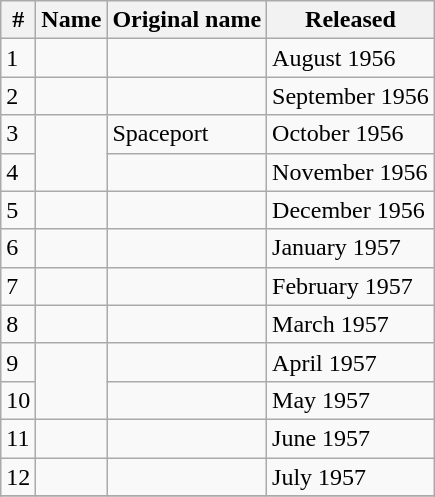<table class="wikitable">
<tr>
<th>#</th>
<th>Name</th>
<th>Original name</th>
<th>Released</th>
</tr>
<tr>
<td>1</td>
<td></td>
<td></td>
<td>August 1956</td>
</tr>
<tr>
<td>2</td>
<td></td>
<td></td>
<td>September 1956</td>
</tr>
<tr>
<td>3</td>
<td rowspan=2></td>
<td>Spaceport</td>
<td>October 1956</td>
</tr>
<tr>
<td>4</td>
<td></td>
<td>November 1956</td>
</tr>
<tr>
<td>5</td>
<td></td>
<td></td>
<td>December 1956</td>
</tr>
<tr>
<td>6</td>
<td></td>
<td></td>
<td>January 1957</td>
</tr>
<tr>
<td>7</td>
<td></td>
<td></td>
<td>February 1957</td>
</tr>
<tr>
<td>8</td>
<td></td>
<td></td>
<td>March 1957</td>
</tr>
<tr>
<td>9</td>
<td rowspan=2></td>
<td></td>
<td>April 1957</td>
</tr>
<tr>
<td>10</td>
<td></td>
<td>May 1957</td>
</tr>
<tr>
<td>11</td>
<td></td>
<td></td>
<td>June 1957</td>
</tr>
<tr>
<td>12</td>
<td></td>
<td></td>
<td>July 1957</td>
</tr>
<tr>
</tr>
</table>
